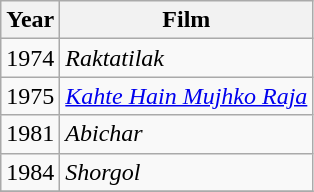<table class="wikitable sortable">
<tr>
<th>Year</th>
<th>Film</th>
</tr>
<tr>
<td>1974</td>
<td><em>Raktatilak</em></td>
</tr>
<tr>
<td>1975</td>
<td><em><a href='#'>Kahte Hain Mujhko Raja</a></em></td>
</tr>
<tr>
<td>1981</td>
<td><em>Abichar</em></td>
</tr>
<tr>
<td>1984</td>
<td><em>Shorgol</em></td>
</tr>
<tr>
</tr>
</table>
